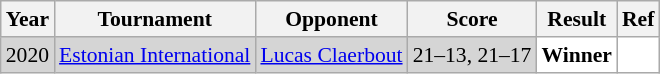<table class="sortable wikitable" style="font-size: 90%;">
<tr>
<th>Year</th>
<th>Tournament</th>
<th>Opponent</th>
<th>Score</th>
<th>Result</th>
<th>Ref</th>
</tr>
<tr style="background:#D5D5D5">
<td align="center">2020</td>
<td align="left"><a href='#'>Estonian International</a></td>
<td align="left"> <a href='#'>Lucas Claerbout</a></td>
<td align="left">21–13, 21–17</td>
<td style="text-align:left; background:white"> <strong>Winner</strong></td>
<td style="text-align:center; background:white"></td>
</tr>
</table>
